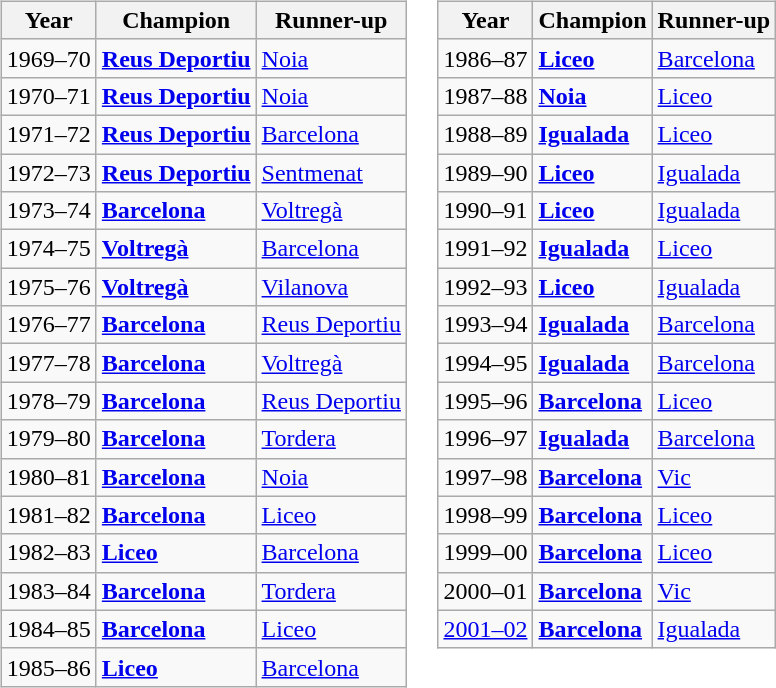<table>
<tr>
<td valign="top" width=0%><br><table class="wikitable">
<tr>
<th>Year</th>
<th>Champion</th>
<th>Runner-up</th>
</tr>
<tr>
<td>1969–70</td>
<td><strong><a href='#'>Reus Deportiu</a></strong></td>
<td><a href='#'>Noia</a></td>
</tr>
<tr>
<td>1970–71</td>
<td><strong><a href='#'>Reus Deportiu</a></strong></td>
<td><a href='#'>Noia</a></td>
</tr>
<tr>
<td>1971–72</td>
<td><strong><a href='#'>Reus Deportiu</a></strong></td>
<td><a href='#'>Barcelona</a></td>
</tr>
<tr>
<td>1972–73</td>
<td><strong><a href='#'>Reus Deportiu</a></strong></td>
<td><a href='#'>Sentmenat</a></td>
</tr>
<tr>
<td>1973–74</td>
<td><strong><a href='#'>Barcelona</a></strong></td>
<td><a href='#'>Voltregà</a></td>
</tr>
<tr>
<td>1974–75</td>
<td><strong><a href='#'>Voltregà</a></strong></td>
<td><a href='#'>Barcelona</a></td>
</tr>
<tr>
<td>1975–76</td>
<td><strong><a href='#'>Voltregà</a></strong></td>
<td><a href='#'>Vilanova</a></td>
</tr>
<tr>
<td>1976–77</td>
<td><strong><a href='#'>Barcelona</a></strong></td>
<td><a href='#'>Reus Deportiu</a></td>
</tr>
<tr>
<td>1977–78</td>
<td><strong><a href='#'>Barcelona</a></strong></td>
<td><a href='#'>Voltregà</a></td>
</tr>
<tr>
<td>1978–79</td>
<td><strong><a href='#'>Barcelona</a></strong></td>
<td><a href='#'>Reus Deportiu</a></td>
</tr>
<tr>
<td>1979–80</td>
<td><strong><a href='#'>Barcelona</a></strong></td>
<td><a href='#'>Tordera</a></td>
</tr>
<tr>
<td>1980–81</td>
<td><strong><a href='#'>Barcelona</a></strong></td>
<td><a href='#'>Noia</a></td>
</tr>
<tr>
<td>1981–82</td>
<td><strong><a href='#'>Barcelona</a></strong></td>
<td><a href='#'>Liceo</a></td>
</tr>
<tr>
<td>1982–83</td>
<td><strong><a href='#'>Liceo</a></strong></td>
<td><a href='#'>Barcelona</a></td>
</tr>
<tr>
<td>1983–84</td>
<td><strong><a href='#'>Barcelona</a></strong></td>
<td><a href='#'>Tordera</a></td>
</tr>
<tr>
<td>1984–85</td>
<td><strong><a href='#'>Barcelona</a></strong></td>
<td><a href='#'>Liceo</a></td>
</tr>
<tr>
<td>1985–86</td>
<td><strong><a href='#'>Liceo</a></strong></td>
<td><a href='#'>Barcelona</a></td>
</tr>
</table>
</td>
<td valign="top" width=0%><br><table class="wikitable">
<tr>
<th>Year</th>
<th>Champion</th>
<th>Runner-up</th>
</tr>
<tr>
<td>1986–87</td>
<td><strong><a href='#'>Liceo</a></strong></td>
<td><a href='#'>Barcelona</a></td>
</tr>
<tr>
<td>1987–88</td>
<td><strong><a href='#'>Noia</a></strong></td>
<td><a href='#'>Liceo</a></td>
</tr>
<tr>
<td>1988–89</td>
<td><strong><a href='#'>Igualada</a></strong></td>
<td><a href='#'>Liceo</a></td>
</tr>
<tr>
<td>1989–90</td>
<td><strong><a href='#'>Liceo</a></strong></td>
<td><a href='#'>Igualada</a></td>
</tr>
<tr>
<td>1990–91</td>
<td><strong><a href='#'>Liceo</a></strong></td>
<td><a href='#'>Igualada</a></td>
</tr>
<tr>
<td>1991–92</td>
<td><strong><a href='#'>Igualada</a></strong></td>
<td><a href='#'>Liceo</a></td>
</tr>
<tr>
<td>1992–93</td>
<td><strong><a href='#'>Liceo</a></strong></td>
<td><a href='#'>Igualada</a></td>
</tr>
<tr>
<td>1993–94</td>
<td><strong><a href='#'>Igualada</a></strong></td>
<td><a href='#'>Barcelona</a></td>
</tr>
<tr>
<td>1994–95</td>
<td><strong><a href='#'>Igualada</a></strong></td>
<td><a href='#'>Barcelona</a></td>
</tr>
<tr>
<td>1995–96</td>
<td><strong><a href='#'>Barcelona</a></strong></td>
<td><a href='#'>Liceo</a></td>
</tr>
<tr>
<td>1996–97</td>
<td><strong><a href='#'>Igualada</a></strong></td>
<td><a href='#'>Barcelona</a></td>
</tr>
<tr>
<td>1997–98</td>
<td><strong><a href='#'>Barcelona</a></strong></td>
<td><a href='#'>Vic</a></td>
</tr>
<tr>
<td>1998–99</td>
<td><strong><a href='#'>Barcelona</a></strong></td>
<td><a href='#'>Liceo</a></td>
</tr>
<tr>
<td>1999–00</td>
<td><strong><a href='#'>Barcelona</a></strong></td>
<td><a href='#'>Liceo</a></td>
</tr>
<tr>
<td>2000–01</td>
<td><strong><a href='#'>Barcelona</a></strong></td>
<td><a href='#'>Vic</a></td>
</tr>
<tr>
<td><a href='#'>2001–02</a></td>
<td><strong><a href='#'>Barcelona</a></strong></td>
<td><a href='#'>Igualada</a></td>
</tr>
</table>
</td>
</tr>
</table>
